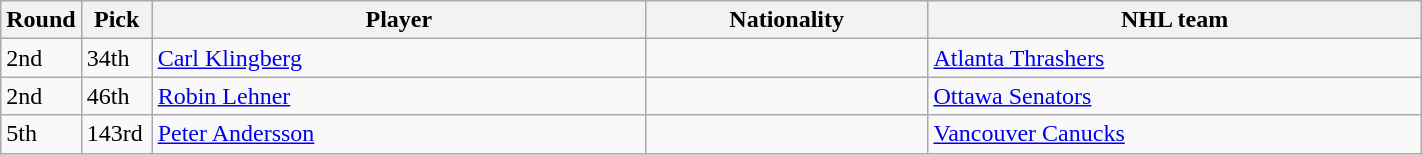<table border="1" width="75%" class="wikitable">
<tr>
<th bgcolor="#DDDDFF" width="5.0%">Round</th>
<th bgcolor="#DDDDFF" width="5.0%">Pick</th>
<th bgcolor="#DDDDFF" width="35.0%">Player</th>
<th bgcolor="#DDDDFF" width="20.0%">Nationality</th>
<th bgcolor="#DDDDFF" width="35.0%">NHL team</th>
</tr>
<tr>
<td>2nd</td>
<td>34th</td>
<td><a href='#'>Carl Klingberg</a></td>
<td></td>
<td><a href='#'>Atlanta Thrashers</a></td>
</tr>
<tr>
<td>2nd</td>
<td>46th</td>
<td><a href='#'>Robin Lehner</a></td>
<td></td>
<td><a href='#'>Ottawa Senators</a></td>
</tr>
<tr>
<td>5th</td>
<td>143rd</td>
<td><a href='#'>Peter Andersson</a></td>
<td></td>
<td><a href='#'>Vancouver Canucks</a></td>
</tr>
</table>
